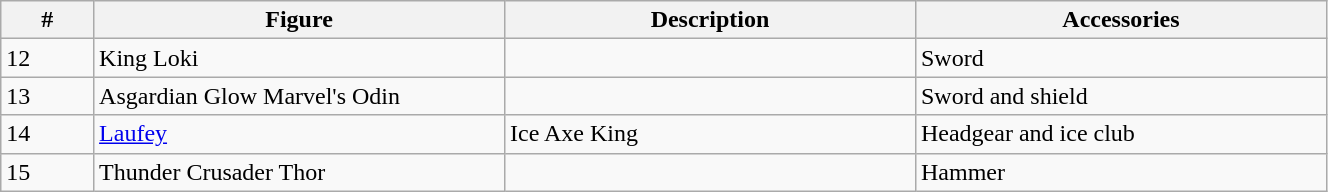<table class="wikitable" width="70%">
<tr>
<th width=7%>#</th>
<th width=31%>Figure</th>
<th width=31%>Description</th>
<th width=31%>Accessories</th>
</tr>
<tr>
<td>12</td>
<td>King Loki</td>
<td></td>
<td>Sword</td>
</tr>
<tr>
<td>13</td>
<td>Asgardian Glow Marvel's Odin</td>
<td></td>
<td>Sword and shield</td>
</tr>
<tr>
<td>14</td>
<td><a href='#'>Laufey</a></td>
<td>Ice Axe King</td>
<td>Headgear and ice club</td>
</tr>
<tr>
<td>15</td>
<td>Thunder Crusader Thor</td>
<td></td>
<td>Hammer</td>
</tr>
</table>
